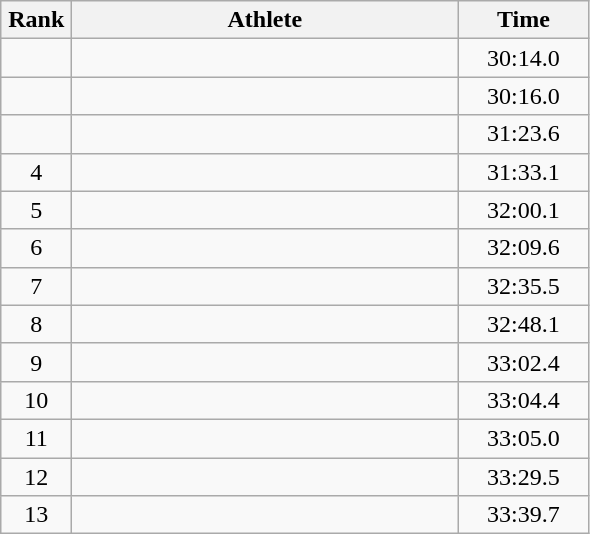<table class=wikitable style="text-align:center">
<tr>
<th width=40>Rank</th>
<th width=250>Athlete</th>
<th width=80>Time</th>
</tr>
<tr>
<td></td>
<td align=left></td>
<td>30:14.0</td>
</tr>
<tr>
<td></td>
<td align=left></td>
<td>30:16.0</td>
</tr>
<tr>
<td></td>
<td align=left></td>
<td>31:23.6</td>
</tr>
<tr>
<td>4</td>
<td align=left></td>
<td>31:33.1</td>
</tr>
<tr>
<td>5</td>
<td align=left></td>
<td>32:00.1</td>
</tr>
<tr>
<td>6</td>
<td align=left></td>
<td>32:09.6</td>
</tr>
<tr>
<td>7</td>
<td align=left></td>
<td>32:35.5</td>
</tr>
<tr>
<td>8</td>
<td align=left></td>
<td>32:48.1</td>
</tr>
<tr>
<td>9</td>
<td align=left></td>
<td>33:02.4</td>
</tr>
<tr>
<td>10</td>
<td align=left></td>
<td>33:04.4</td>
</tr>
<tr>
<td>11</td>
<td align=left></td>
<td>33:05.0</td>
</tr>
<tr>
<td>12</td>
<td align=left></td>
<td>33:29.5</td>
</tr>
<tr>
<td>13</td>
<td align=left></td>
<td>33:39.7</td>
</tr>
</table>
